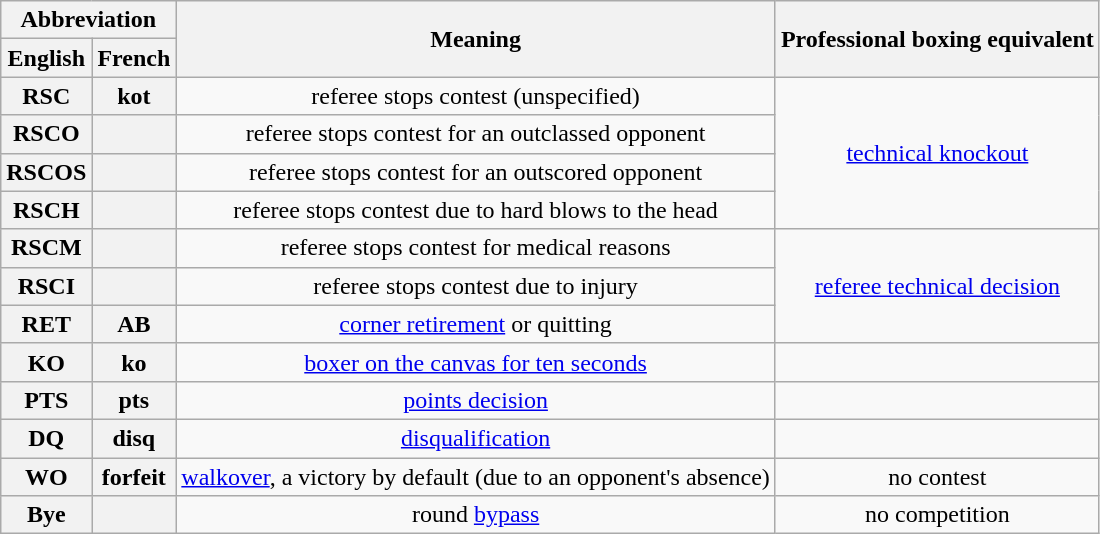<table class=wikitable style=text-align:center>
<tr>
<th colspan=2>Abbreviation</th>
<th rowspan=2>Meaning</th>
<th rowspan=2>Professional boxing equivalent</th>
</tr>
<tr>
<th>English</th>
<th>French</th>
</tr>
<tr>
<th>RSC</th>
<th>kot</th>
<td>referee stops contest (unspecified)</td>
<td rowspan=4><a href='#'>technical knockout</a></td>
</tr>
<tr>
<th>RSCO</th>
<th></th>
<td>referee stops contest for an outclassed opponent</td>
</tr>
<tr>
<th>RSCOS</th>
<th></th>
<td>referee stops contest for an outscored opponent</td>
</tr>
<tr>
<th>RSCH</th>
<th></th>
<td>referee stops contest due to hard blows to the head</td>
</tr>
<tr>
<th>RSCM</th>
<th></th>
<td>referee stops contest for medical reasons</td>
<td rowspan=3><a href='#'>referee technical decision</a></td>
</tr>
<tr>
<th>RSCI</th>
<th></th>
<td>referee stops contest due to injury</td>
</tr>
<tr>
<th>RET</th>
<th>AB</th>
<td><a href='#'>corner retirement</a> or quitting</td>
</tr>
<tr>
<th>KO</th>
<th>ko</th>
<td><a href='#'>boxer on the canvas for ten seconds</a></td>
<td></td>
</tr>
<tr>
<th>PTS</th>
<th>pts</th>
<td><a href='#'>points decision</a></td>
<td></td>
</tr>
<tr>
<th>DQ</th>
<th>disq</th>
<td><a href='#'>disqualification</a></td>
<td></td>
</tr>
<tr>
<th>WO</th>
<th>forfeit</th>
<td><a href='#'>walkover</a>, a victory by default (due to an opponent's absence)</td>
<td>no contest</td>
</tr>
<tr>
<th>Bye</th>
<th></th>
<td>round <a href='#'>bypass</a></td>
<td>no competition</td>
</tr>
</table>
